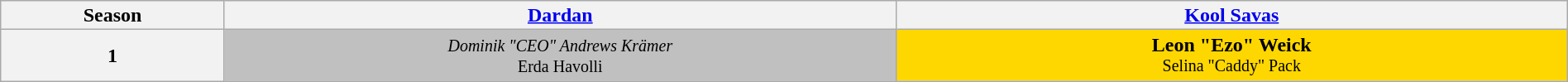<table class="wikitable" style="text-align:center; line-height:16px; width:100%">
<tr>
<th style="width:05%">Season</th>
<th style="width:15%" scope="col"><a href='#'>Dardan</a></th>
<th style="width:15%" scope="col"><a href='#'>Kool Savas</a></th>
</tr>
<tr>
<th scope="row">1</th>
<td style="background:silver"><small><em>Dominik "CEO" Andrews Krämer</em><br>Erda Havolli</small></td>
<td style="background:gold"><strong>Leon "Ezo" Weick</strong><br><small>Selina "Caddy" Pack</small></td>
</tr>
</table>
